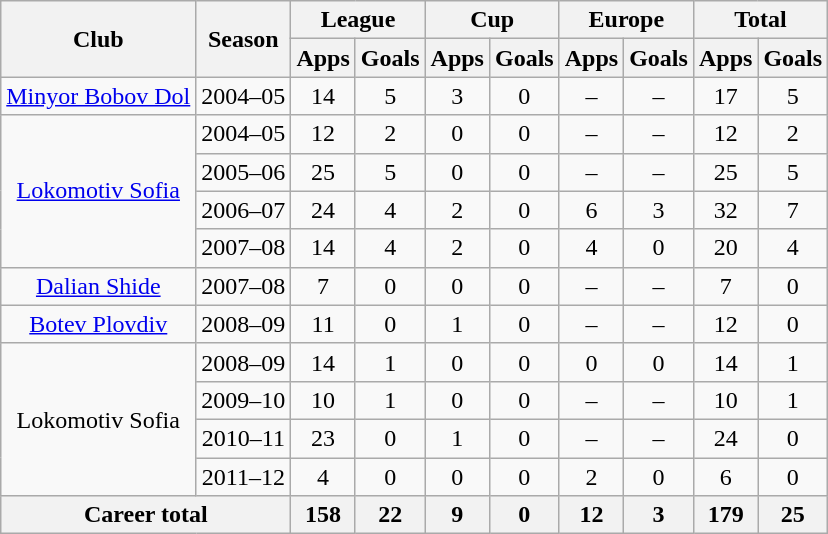<table class="wikitable" style="text-align:center">
<tr>
<th rowspan="2">Club</th>
<th rowspan="2">Season</th>
<th colspan="2">League</th>
<th colspan="2">Cup</th>
<th colspan="2">Europe</th>
<th colspan="2">Total</th>
</tr>
<tr>
<th>Apps</th>
<th>Goals</th>
<th>Apps</th>
<th>Goals</th>
<th>Apps</th>
<th>Goals</th>
<th>Apps</th>
<th>Goals</th>
</tr>
<tr>
<td><a href='#'>Minyor Bobov Dol</a></td>
<td>2004–05</td>
<td>14</td>
<td>5</td>
<td>3</td>
<td>0</td>
<td>–</td>
<td>–</td>
<td>17</td>
<td>5</td>
</tr>
<tr>
<td rowspan="4"><a href='#'>Lokomotiv Sofia</a></td>
<td>2004–05</td>
<td>12</td>
<td>2</td>
<td>0</td>
<td>0</td>
<td>–</td>
<td>–</td>
<td>12</td>
<td>2</td>
</tr>
<tr>
<td>2005–06</td>
<td>25</td>
<td>5</td>
<td>0</td>
<td>0</td>
<td>–</td>
<td>–</td>
<td>25</td>
<td>5</td>
</tr>
<tr>
<td>2006–07</td>
<td>24</td>
<td>4</td>
<td>2</td>
<td>0</td>
<td>6</td>
<td>3</td>
<td>32</td>
<td>7</td>
</tr>
<tr>
<td>2007–08</td>
<td>14</td>
<td>4</td>
<td>2</td>
<td>0</td>
<td>4</td>
<td>0</td>
<td>20</td>
<td>4</td>
</tr>
<tr>
<td><a href='#'>Dalian Shide</a></td>
<td>2007–08</td>
<td>7</td>
<td>0</td>
<td>0</td>
<td>0</td>
<td>–</td>
<td>–</td>
<td>7</td>
<td>0</td>
</tr>
<tr>
<td><a href='#'>Botev Plovdiv</a></td>
<td>2008–09</td>
<td>11</td>
<td>0</td>
<td>1</td>
<td>0</td>
<td>–</td>
<td>–</td>
<td>12</td>
<td>0</td>
</tr>
<tr>
<td rowspan="4">Lokomotiv Sofia</td>
<td>2008–09</td>
<td>14</td>
<td>1</td>
<td>0</td>
<td>0</td>
<td>0</td>
<td>0</td>
<td>14</td>
<td>1</td>
</tr>
<tr>
<td>2009–10</td>
<td>10</td>
<td>1</td>
<td>0</td>
<td>0</td>
<td>–</td>
<td>–</td>
<td>10</td>
<td>1</td>
</tr>
<tr>
<td>2010–11</td>
<td>23</td>
<td>0</td>
<td>1</td>
<td>0</td>
<td>–</td>
<td>–</td>
<td>24</td>
<td>0</td>
</tr>
<tr>
<td>2011–12</td>
<td>4</td>
<td>0</td>
<td>0</td>
<td>0</td>
<td>2</td>
<td>0</td>
<td>6</td>
<td>0</td>
</tr>
<tr>
<th colspan="2">Career total</th>
<th>158</th>
<th>22</th>
<th>9</th>
<th>0</th>
<th>12</th>
<th>3</th>
<th>179</th>
<th>25</th>
</tr>
</table>
